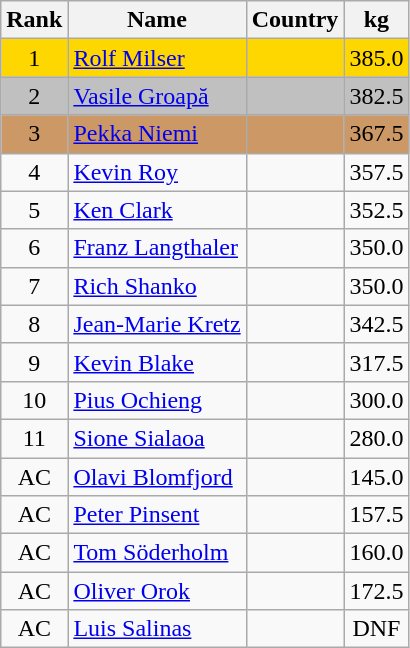<table class="wikitable sortable" style="text-align:center">
<tr>
<th>Rank</th>
<th>Name</th>
<th>Country</th>
<th>kg</th>
</tr>
<tr bgcolor=gold>
<td>1</td>
<td align="left"><a href='#'>Rolf Milser</a></td>
<td align="left"></td>
<td>385.0</td>
</tr>
<tr bgcolor=silver>
<td>2</td>
<td align="left"><a href='#'>Vasile Groapă</a></td>
<td align="left"></td>
<td>382.5</td>
</tr>
<tr bgcolor=#CC9966>
<td>3</td>
<td align="left"><a href='#'>Pekka Niemi</a></td>
<td align="left"></td>
<td>367.5</td>
</tr>
<tr>
<td>4</td>
<td align="left"><a href='#'>Kevin Roy</a></td>
<td align="left"></td>
<td>357.5</td>
</tr>
<tr>
<td>5</td>
<td align="left"><a href='#'>Ken Clark</a></td>
<td align="left"></td>
<td>352.5</td>
</tr>
<tr>
<td>6</td>
<td align="left"><a href='#'>Franz Langthaler</a></td>
<td align="left"></td>
<td>350.0</td>
</tr>
<tr>
<td>7</td>
<td align="left"><a href='#'>Rich Shanko</a></td>
<td align="left"></td>
<td>350.0</td>
</tr>
<tr>
<td>8</td>
<td align="left"><a href='#'>Jean-Marie Kretz</a></td>
<td align="left"></td>
<td>342.5</td>
</tr>
<tr>
<td>9</td>
<td align="left"><a href='#'>Kevin Blake</a></td>
<td align="left"></td>
<td>317.5</td>
</tr>
<tr>
<td>10</td>
<td align="left"><a href='#'>Pius Ochieng</a></td>
<td align="left"></td>
<td>300.0</td>
</tr>
<tr>
<td>11</td>
<td align="left"><a href='#'>Sione Sialaoa</a></td>
<td align="left"></td>
<td>280.0</td>
</tr>
<tr>
<td>AC</td>
<td align="left"><a href='#'>Olavi Blomfjord</a></td>
<td align="left"></td>
<td>145.0</td>
</tr>
<tr>
<td>AC</td>
<td align="left"><a href='#'>Peter Pinsent</a></td>
<td align="left"></td>
<td>157.5</td>
</tr>
<tr>
<td>AC</td>
<td align="left"><a href='#'>Tom Söderholm</a></td>
<td align="left"></td>
<td>160.0</td>
</tr>
<tr>
<td>AC</td>
<td align="left"><a href='#'>Oliver Orok</a></td>
<td align="left"></td>
<td>172.5</td>
</tr>
<tr>
<td>AC</td>
<td align="left"><a href='#'>Luis Salinas</a></td>
<td align="left"></td>
<td>DNF</td>
</tr>
</table>
